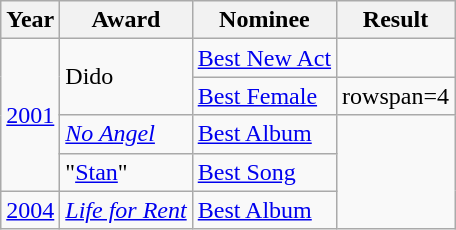<table class="wikitable sortable">
<tr>
<th>Year</th>
<th>Award</th>
<th>Nominee</th>
<th>Result</th>
</tr>
<tr>
<td rowspan=4><a href='#'>2001</a></td>
<td rowspan=2>Dido</td>
<td><a href='#'>Best New Act</a></td>
<td></td>
</tr>
<tr>
<td><a href='#'>Best Female</a></td>
<td>rowspan=4 </td>
</tr>
<tr>
<td><em><a href='#'>No Angel</a></em></td>
<td><a href='#'>Best Album</a></td>
</tr>
<tr>
<td>"<a href='#'>Stan</a>"</td>
<td><a href='#'>Best Song</a></td>
</tr>
<tr>
<td><a href='#'>2004</a></td>
<td><em><a href='#'>Life for Rent</a></em></td>
<td><a href='#'>Best Album</a></td>
</tr>
</table>
